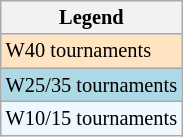<table class="wikitable" style="font-size:85%">
<tr>
<th>Legend</th>
</tr>
<tr style="background:#ffe4c4;">
<td>W40 tournaments</td>
</tr>
<tr style="background:lightblue;">
<td>W25/35 tournaments</td>
</tr>
<tr style="background:#f0f8ff;">
<td>W10/15 tournaments</td>
</tr>
</table>
